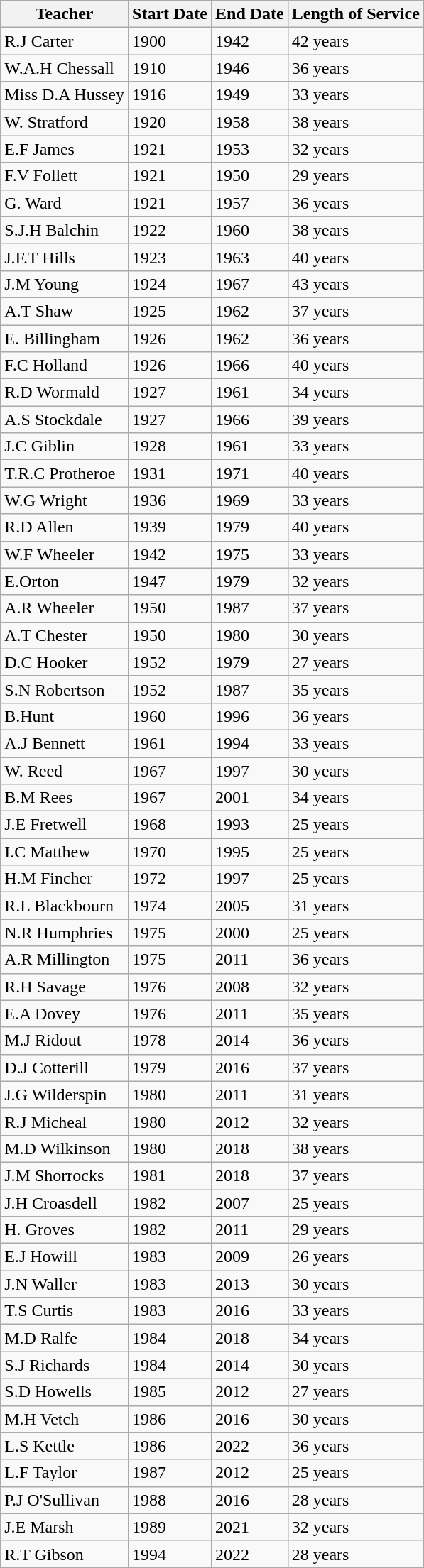<table class="wikitable">
<tr>
<th>Teacher</th>
<th>Start Date</th>
<th>End Date</th>
<th>Length of Service</th>
</tr>
<tr>
<td>R.J Carter</td>
<td>1900</td>
<td>1942</td>
<td>42 years</td>
</tr>
<tr>
<td>W.A.H Chessall</td>
<td>1910</td>
<td>1946</td>
<td>36 years</td>
</tr>
<tr>
<td>Miss D.A Hussey</td>
<td>1916</td>
<td>1949</td>
<td>33 years</td>
</tr>
<tr>
<td>W. Stratford</td>
<td>1920</td>
<td>1958</td>
<td>38 years</td>
</tr>
<tr>
<td>E.F James</td>
<td>1921</td>
<td>1953</td>
<td>32 years</td>
</tr>
<tr>
<td>F.V Follett</td>
<td>1921</td>
<td>1950</td>
<td>29 years</td>
</tr>
<tr>
<td>G. Ward</td>
<td>1921</td>
<td>1957</td>
<td>36 years</td>
</tr>
<tr>
<td>S.J.H Balchin</td>
<td>1922</td>
<td>1960</td>
<td>38 years</td>
</tr>
<tr>
<td>J.F.T Hills</td>
<td>1923</td>
<td>1963</td>
<td>40 years</td>
</tr>
<tr>
<td>J.M Young</td>
<td>1924</td>
<td>1967</td>
<td>43 years</td>
</tr>
<tr>
<td>A.T Shaw</td>
<td>1925</td>
<td>1962</td>
<td>37 years</td>
</tr>
<tr>
<td>E. Billingham</td>
<td>1926</td>
<td>1962</td>
<td>36 years</td>
</tr>
<tr>
<td>F.C Holland</td>
<td>1926</td>
<td>1966</td>
<td>40 years</td>
</tr>
<tr>
<td>R.D Wormald</td>
<td>1927</td>
<td>1961</td>
<td>34 years</td>
</tr>
<tr>
<td>A.S Stockdale</td>
<td>1927</td>
<td>1966</td>
<td>39 years</td>
</tr>
<tr>
<td>J.C Giblin</td>
<td>1928</td>
<td>1961</td>
<td>33 years</td>
</tr>
<tr>
<td>T.R.C Protheroe</td>
<td>1931</td>
<td>1971</td>
<td>40 years</td>
</tr>
<tr>
<td>W.G Wright</td>
<td>1936</td>
<td>1969</td>
<td>33 years</td>
</tr>
<tr>
<td>R.D Allen</td>
<td>1939</td>
<td>1979</td>
<td>40 years</td>
</tr>
<tr>
<td>W.F Wheeler</td>
<td>1942</td>
<td>1975</td>
<td>33 years</td>
</tr>
<tr>
<td>E.Orton</td>
<td>1947</td>
<td>1979</td>
<td>32 years</td>
</tr>
<tr>
<td>A.R Wheeler</td>
<td>1950</td>
<td>1987</td>
<td>37 years</td>
</tr>
<tr>
<td>A.T Chester</td>
<td>1950</td>
<td>1980</td>
<td>30 years</td>
</tr>
<tr>
<td>D.C Hooker</td>
<td>1952</td>
<td>1979</td>
<td>27 years</td>
</tr>
<tr>
<td>S.N Robertson</td>
<td>1952</td>
<td>1987</td>
<td>35 years</td>
</tr>
<tr>
<td>B.Hunt</td>
<td>1960</td>
<td>1996</td>
<td>36 years</td>
</tr>
<tr>
<td>A.J Bennett</td>
<td>1961</td>
<td>1994</td>
<td>33 years</td>
</tr>
<tr>
<td>W. Reed</td>
<td>1967</td>
<td>1997</td>
<td>30 years</td>
</tr>
<tr>
<td>B.M Rees</td>
<td>1967</td>
<td>2001</td>
<td>34 years</td>
</tr>
<tr>
<td>J.E Fretwell</td>
<td>1968</td>
<td>1993</td>
<td>25 years</td>
</tr>
<tr>
<td>I.C Matthew</td>
<td>1970</td>
<td>1995</td>
<td>25 years</td>
</tr>
<tr>
<td>H.M Fincher</td>
<td>1972</td>
<td>1997</td>
<td>25 years</td>
</tr>
<tr>
<td>R.L Blackbourn</td>
<td>1974</td>
<td>2005</td>
<td>31 years</td>
</tr>
<tr>
<td>N.R Humphries</td>
<td>1975</td>
<td>2000</td>
<td>25 years</td>
</tr>
<tr>
<td>A.R Millington</td>
<td>1975</td>
<td>2011</td>
<td>36 years</td>
</tr>
<tr>
<td>R.H Savage</td>
<td>1976</td>
<td>2008</td>
<td>32 years</td>
</tr>
<tr>
<td>E.A Dovey</td>
<td>1976</td>
<td>2011</td>
<td>35 years</td>
</tr>
<tr>
<td>M.J Ridout</td>
<td>1978</td>
<td>2014</td>
<td>36 years</td>
</tr>
<tr>
<td>D.J Cotterill</td>
<td>1979</td>
<td>2016</td>
<td>37 years</td>
</tr>
<tr>
<td>J.G Wilderspin</td>
<td>1980</td>
<td>2011</td>
<td>31 years</td>
</tr>
<tr>
<td>R.J Micheal</td>
<td>1980</td>
<td>2012</td>
<td>32 years</td>
</tr>
<tr>
<td>M.D Wilkinson</td>
<td>1980</td>
<td>2018</td>
<td>38 years</td>
</tr>
<tr>
<td>J.M Shorrocks</td>
<td>1981</td>
<td>2018</td>
<td>37 years</td>
</tr>
<tr>
<td>J.H Croasdell</td>
<td>1982</td>
<td>2007</td>
<td>25 years</td>
</tr>
<tr>
<td>H. Groves</td>
<td>1982</td>
<td>2011</td>
<td>29 years</td>
</tr>
<tr>
<td>E.J Howill</td>
<td>1983</td>
<td>2009</td>
<td>26 years</td>
</tr>
<tr>
<td>J.N Waller</td>
<td>1983</td>
<td>2013</td>
<td>30 years</td>
</tr>
<tr>
<td>T.S Curtis</td>
<td>1983</td>
<td>2016</td>
<td>33 years</td>
</tr>
<tr>
<td>M.D Ralfe</td>
<td>1984</td>
<td>2018</td>
<td>34 years</td>
</tr>
<tr>
<td>S.J Richards</td>
<td>1984</td>
<td>2014</td>
<td>30 years</td>
</tr>
<tr>
<td>S.D Howells</td>
<td>1985</td>
<td>2012</td>
<td>27 years</td>
</tr>
<tr>
<td>M.H Vetch</td>
<td>1986</td>
<td>2016</td>
<td>30 years</td>
</tr>
<tr>
<td>L.S Kettle</td>
<td>1986</td>
<td>2022</td>
<td>36 years</td>
</tr>
<tr>
<td>L.F Taylor</td>
<td>1987</td>
<td>2012</td>
<td>25 years</td>
</tr>
<tr>
<td>P.J O'Sullivan</td>
<td>1988</td>
<td>2016</td>
<td>28 years</td>
</tr>
<tr>
<td>J.E Marsh</td>
<td>1989</td>
<td>2021</td>
<td>32 years</td>
</tr>
<tr>
<td>R.T Gibson</td>
<td>1994</td>
<td>2022</td>
<td>28 years</td>
</tr>
</table>
